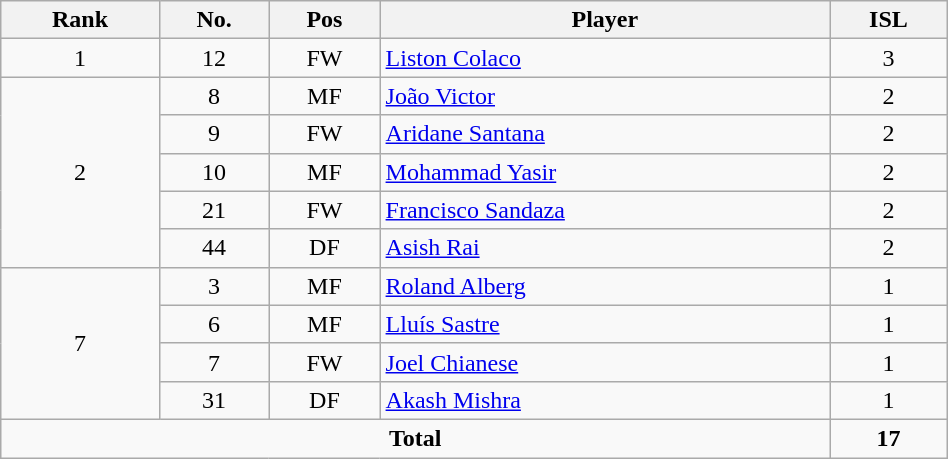<table class="wikitable" style="text-align: center;width:50%;">
<tr>
<th>Rank</th>
<th>No.</th>
<th>Pos</th>
<th>Player</th>
<th>ISL</th>
</tr>
<tr>
<td>1</td>
<td>12</td>
<td>FW</td>
<td align=left> <a href='#'>Liston Colaco</a></td>
<td>3</td>
</tr>
<tr>
<td rowspan="5">2</td>
<td>8</td>
<td>MF</td>
<td align=left> <a href='#'>João Victor</a></td>
<td>2</td>
</tr>
<tr>
<td>9</td>
<td>FW</td>
<td align=left> <a href='#'>Aridane Santana</a></td>
<td>2</td>
</tr>
<tr>
<td>10</td>
<td>MF</td>
<td align=left> <a href='#'>Mohammad Yasir</a></td>
<td>2</td>
</tr>
<tr>
<td>21</td>
<td>FW</td>
<td align=left> <a href='#'>Francisco Sandaza</a></td>
<td>2</td>
</tr>
<tr>
<td>44</td>
<td>DF</td>
<td align=left> <a href='#'>Asish Rai</a></td>
<td>2</td>
</tr>
<tr>
<td rowspan="4">7</td>
<td>3</td>
<td>MF</td>
<td align=left> <a href='#'>Roland Alberg</a></td>
<td>1</td>
</tr>
<tr>
<td>6</td>
<td>MF</td>
<td align=left> <a href='#'>Lluís Sastre</a></td>
<td>1</td>
</tr>
<tr>
<td>7</td>
<td>FW</td>
<td align=left> <a href='#'>Joel Chianese</a></td>
<td>1</td>
</tr>
<tr>
<td>31</td>
<td>DF</td>
<td align=left> <a href='#'>Akash Mishra</a></td>
<td>1</td>
</tr>
<tr>
<td colspan="4"><strong>Total</strong></td>
<td><strong>17</strong></td>
</tr>
</table>
